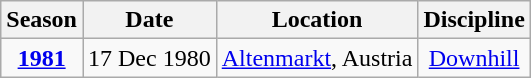<table class="wikitable">
<tr>
<th>Season</th>
<th>Date</th>
<th>Location</th>
<th>Discipline</th>
</tr>
<tr>
<td rowspan=1 align=center><strong><a href='#'>1981</a></strong></td>
<td align=right>17 Dec 1980</td>
<td rowspan=2><a href='#'>Altenmarkt</a>, Austria</td>
<td align=center><a href='#'>Downhill</a></td>
</tr>
</table>
